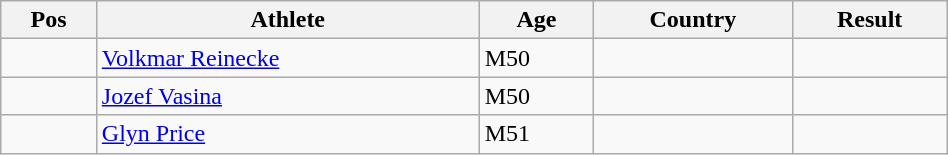<table class="wikitable"  style="text-align:center; width:50%;">
<tr>
<th>Pos</th>
<th>Athlete</th>
<th>Age</th>
<th>Country</th>
<th>Result</th>
</tr>
<tr>
<td align=center></td>
<td align=left><a href='#'>Volkmar Reinecke</a></td>
<td align=left>M50</td>
<td align=left></td>
<td></td>
</tr>
<tr>
<td align=center></td>
<td align=left><a href='#'>Jozef Vasina</a></td>
<td align=left>M50</td>
<td align=left></td>
<td></td>
</tr>
<tr>
<td align=center></td>
<td align=left><a href='#'>Glyn Price</a></td>
<td align=left>M51</td>
<td align=left></td>
<td></td>
</tr>
</table>
